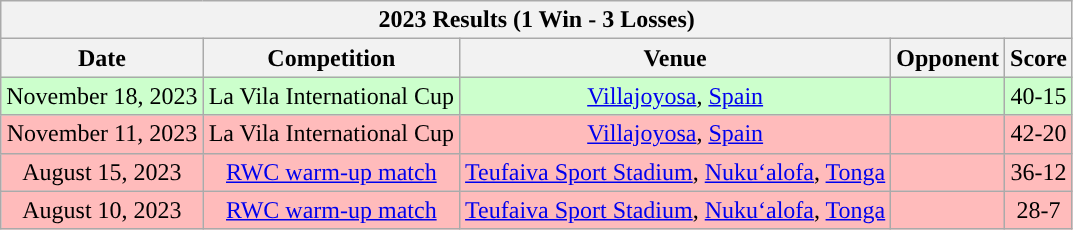<table class="wikitable sortable">
<tr>
<th colspan="5"><strong>2023 Results (1 Win - 3 Losses)</strong></th>
</tr>
<tr>
<th>Date</th>
<th>Competition</th>
<th>Venue</th>
<th>Opponent</th>
<th>Score</th>
</tr>
<tr style="background:#cfc;">
<td align=center>November 18, 2023</td>
<td align=center>La Vila International Cup</td>
<td align=center><a href='#'>Villajoyosa</a>, <a href='#'>Spain</a></td>
<td align=center></td>
<td align=center>40-15</td>
</tr>
<tr style="background:#fbb;">
<td align=center>November 11, 2023</td>
<td align=center>La Vila International Cup</td>
<td align=center><a href='#'>Villajoyosa</a>, <a href='#'>Spain</a></td>
<td align=center></td>
<td align=center>42-20</td>
</tr>
<tr style="background:#fbb;">
<td align=center>August 15, 2023</td>
<td align=center><a href='#'>RWC warm-up match</a></td>
<td align=center><a href='#'>Teufaiva Sport Stadium</a>, <a href='#'>Nukuʻalofa</a>, <a href='#'>Tonga</a></td>
<td align=center></td>
<td align=center>36-12</td>
</tr>
<tr style="background:#fbb;">
<td align=center>August 10, 2023</td>
<td align=center><a href='#'>RWC warm-up match</a></td>
<td align=center><a href='#'>Teufaiva Sport Stadium</a>, <a href='#'>Nukuʻalofa</a>, <a href='#'>Tonga</a></td>
<td align=center></td>
<td align=center>28-7</td>
</tr>
</table>
